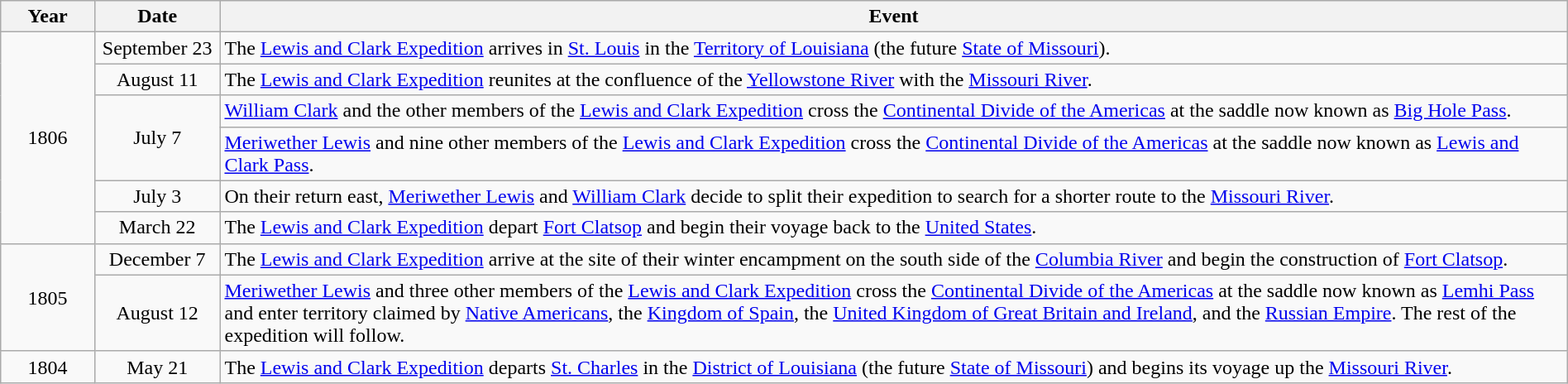<table class="wikitable" style="width:100%;">
<tr>
<th style="width:6%">Year</th>
<th style="width:8%">Date</th>
<th style="width:86%">Event</th>
</tr>
<tr>
<td align=center rowspan=6>1806</td>
<td align=center>September 23</td>
<td>The <a href='#'>Lewis and Clark Expedition</a> arrives in <a href='#'>St. Louis</a> in the <a href='#'>Territory of Louisiana</a> (the future <a href='#'>State of Missouri</a>).</td>
</tr>
<tr>
<td align=center>August 11</td>
<td>The <a href='#'>Lewis and Clark Expedition</a> reunites at the confluence of the <a href='#'>Yellowstone River</a> with the <a href='#'>Missouri River</a>.</td>
</tr>
<tr>
<td align=center rowspan=2>July 7</td>
<td><a href='#'>William Clark</a> and the other members of the <a href='#'>Lewis and Clark Expedition</a> cross the <a href='#'>Continental Divide of the Americas</a> at the saddle now known as <a href='#'>Big Hole Pass</a>.</td>
</tr>
<tr>
<td><a href='#'>Meriwether Lewis</a> and nine other members of the <a href='#'>Lewis and Clark Expedition</a> cross the <a href='#'>Continental Divide of the Americas</a> at the saddle now known as <a href='#'>Lewis and Clark Pass</a>.</td>
</tr>
<tr>
<td align=center>July 3</td>
<td>On their return east, <a href='#'>Meriwether Lewis</a> and <a href='#'>William Clark</a> decide to split their expedition to search for a shorter route to the <a href='#'>Missouri River</a>.</td>
</tr>
<tr>
<td align=center>March 22</td>
<td>The <a href='#'>Lewis and Clark Expedition</a> depart <a href='#'>Fort Clatsop</a> and begin their voyage back to the <a href='#'>United States</a>.</td>
</tr>
<tr>
<td align=center rowspan=2>1805</td>
<td align=center>December 7</td>
<td>The <a href='#'>Lewis and Clark Expedition</a> arrive at the site of their winter encampment on the south side of the <a href='#'>Columbia River</a> and begin the construction of <a href='#'>Fort Clatsop</a>.</td>
</tr>
<tr>
<td align=center>August 12</td>
<td><a href='#'>Meriwether Lewis</a> and three other members of the <a href='#'>Lewis and Clark Expedition</a> cross the <a href='#'>Continental Divide of the Americas</a> at the saddle now known as <a href='#'>Lemhi Pass</a> and enter territory claimed by <a href='#'>Native Americans</a>, the <a href='#'>Kingdom of Spain</a>, the <a href='#'>United Kingdom of Great Britain and Ireland</a>, and the <a href='#'>Russian Empire</a>. The rest of the expedition will follow.</td>
</tr>
<tr>
<td align=center rowspan=1>1804</td>
<td align=center>May 21</td>
<td>The <a href='#'>Lewis and Clark Expedition</a> departs <a href='#'>St. Charles</a> in the <a href='#'>District of Louisiana</a> (the future <a href='#'>State of Missouri</a>) and begins its voyage up the <a href='#'>Missouri River</a>.</td>
</tr>
</table>
